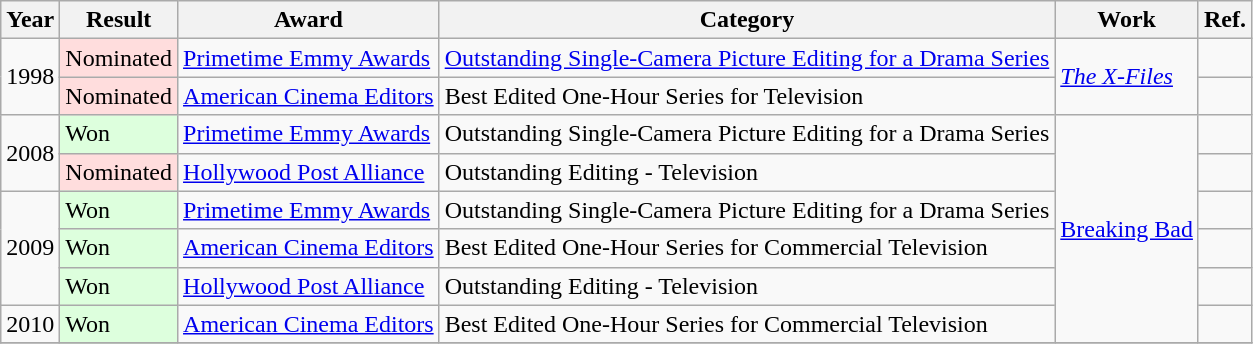<table class="wikitable">
<tr>
<th>Year</th>
<th>Result</th>
<th>Award</th>
<th>Category</th>
<th>Work</th>
<th>Ref.</th>
</tr>
<tr>
<td rowspan="2">1998</td>
<td style="background: #ffdddd">Nominated</td>
<td><a href='#'>Primetime Emmy Awards</a></td>
<td><a href='#'>Outstanding Single-Camera Picture Editing for a Drama Series</a></td>
<td rowspan="2"><em><a href='#'>The X-Files</a></em></td>
<td></td>
</tr>
<tr>
<td style="background: #ffdddd">Nominated</td>
<td><a href='#'>American Cinema Editors</a></td>
<td>Best Edited One-Hour Series for Television</td>
<td></td>
</tr>
<tr>
<td rowspan="2">2008</td>
<td style="background: #ddffdd">Won</td>
<td><a href='#'>Primetime Emmy Awards</a></td>
<td>Outstanding Single-Camera Picture Editing for a Drama Series</td>
<td rowspan="6"><a href='#'>Breaking Bad</a></td>
<td></td>
</tr>
<tr>
<td style="background: #ffdddd">Nominated</td>
<td><a href='#'>Hollywood Post Alliance</a></td>
<td>Outstanding Editing - Television</td>
<td></td>
</tr>
<tr>
<td rowspan="3">2009</td>
<td style="background: #ddffdd">Won</td>
<td><a href='#'>Primetime Emmy Awards</a></td>
<td>Outstanding Single-Camera Picture Editing for a Drama Series</td>
<td></td>
</tr>
<tr>
<td style="background: #ddffdd">Won</td>
<td><a href='#'>American Cinema Editors</a></td>
<td>Best Edited One-Hour Series for Commercial Television</td>
<td></td>
</tr>
<tr>
<td style="background: #ddffdd">Won</td>
<td><a href='#'>Hollywood Post Alliance</a></td>
<td>Outstanding Editing - Television</td>
<td></td>
</tr>
<tr>
<td>2010</td>
<td style="background: #ddffdd">Won</td>
<td><a href='#'>American Cinema Editors</a></td>
<td>Best Edited One-Hour Series for Commercial Television</td>
<td></td>
</tr>
<tr>
</tr>
</table>
